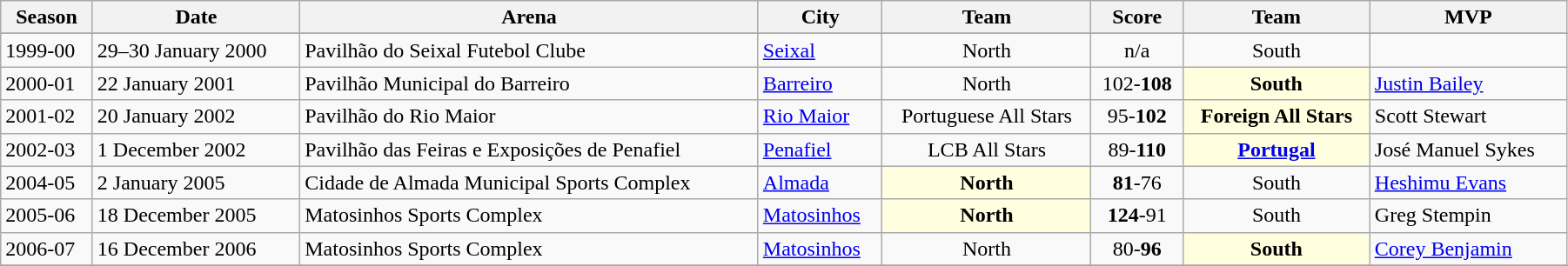<table class="wikitable sortable" width=95%>
<tr bgcolor=>
<th>Season</th>
<th>Date</th>
<th>Arena</th>
<th>City</th>
<th>Team</th>
<th>Score</th>
<th>Team</th>
<th>MVP</th>
</tr>
<tr>
</tr>
<tr>
<td>1999-00</td>
<td>29–30 January 2000</td>
<td>Pavilhão do Seixal Futebol Clube</td>
<td><a href='#'>Seixal</a></td>
<td align="center">North</td>
<td align="center">n/a</td>
<td align="center">South</td>
<td align="left"></td>
</tr>
<tr>
<td>2000-01 </td>
<td>22 January 2001</td>
<td>Pavilhão Municipal do Barreiro</td>
<td><a href='#'>Barreiro</a></td>
<td align="center">North</td>
<td align="center">102-<strong>108</strong></td>
<td bgcolor=lightyellow align="center"><strong>South</strong></td>
<td align="left"> <a href='#'>Justin Bailey</a></td>
</tr>
<tr>
<td>2001-02 </td>
<td>20 January 2002</td>
<td>Pavilhão do Rio Maior</td>
<td><a href='#'>Rio Maior</a></td>
<td align="center">Portuguese All Stars</td>
<td align="center">95-<strong>102</strong></td>
<td bgcolor=lightyellow align="center"><strong>Foreign All Stars</strong></td>
<td align="left"> Scott Stewart</td>
</tr>
<tr>
<td>2002-03 </td>
<td>1 December 2002</td>
<td>Pavilhão das Feiras e Exposições de Penafiel</td>
<td><a href='#'>Penafiel</a></td>
<td align="center">LCB All Stars</td>
<td align="center">89-<strong>110</strong></td>
<td bgcolor=lightyellow align="center"><strong><a href='#'>Portugal</a></strong></td>
<td align="left"> José Manuel Sykes</td>
</tr>
<tr>
<td>2004-05 </td>
<td>2 January 2005</td>
<td>Cidade de Almada Municipal Sports Complex</td>
<td><a href='#'>Almada</a></td>
<td bgcolor=lightyellow align="center"><strong>North</strong></td>
<td align="center"><strong>81</strong>-76</td>
<td align="center">South</td>
<td align="left">  <a href='#'>Heshimu Evans</a></td>
</tr>
<tr>
<td>2005-06 </td>
<td>18 December 2005</td>
<td>Matosinhos Sports Complex</td>
<td><a href='#'>Matosinhos</a></td>
<td bgcolor=lightyellow align="center"><strong>North</strong></td>
<td align="center"><strong>124</strong>-91</td>
<td align="center">South</td>
<td align="left"> Greg Stempin</td>
</tr>
<tr>
<td>2006-07 </td>
<td>16 December 2006</td>
<td>Matosinhos Sports Complex</td>
<td><a href='#'>Matosinhos</a></td>
<td align="center">North</td>
<td align="center">80-<strong>96</strong></td>
<td bgcolor=lightyellow align="center"><strong>South</strong></td>
<td align="left"> <a href='#'>Corey Benjamin</a></td>
</tr>
<tr>
</tr>
</table>
